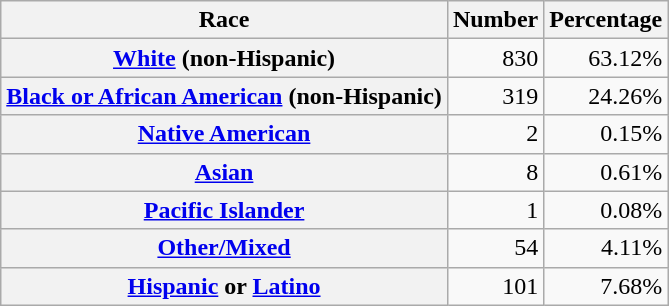<table class="wikitable" style="text-align:right">
<tr>
<th scope="col">Race</th>
<th scope="col">Number</th>
<th scope="col">Percentage</th>
</tr>
<tr>
<th scope="row"><a href='#'>White</a> (non-Hispanic)</th>
<td>830</td>
<td>63.12%</td>
</tr>
<tr>
<th scope="row"><a href='#'>Black or African American</a> (non-Hispanic)</th>
<td>319</td>
<td>24.26%</td>
</tr>
<tr>
<th scope="row"><a href='#'>Native American</a></th>
<td>2</td>
<td>0.15%</td>
</tr>
<tr>
<th scope="row"><a href='#'>Asian</a></th>
<td>8</td>
<td>0.61%</td>
</tr>
<tr>
<th scope="row"><a href='#'>Pacific Islander</a></th>
<td>1</td>
<td>0.08%</td>
</tr>
<tr>
<th scope="row"><a href='#'>Other/Mixed</a></th>
<td>54</td>
<td>4.11%</td>
</tr>
<tr>
<th scope="row"><a href='#'>Hispanic</a> or <a href='#'>Latino</a></th>
<td>101</td>
<td>7.68%</td>
</tr>
</table>
